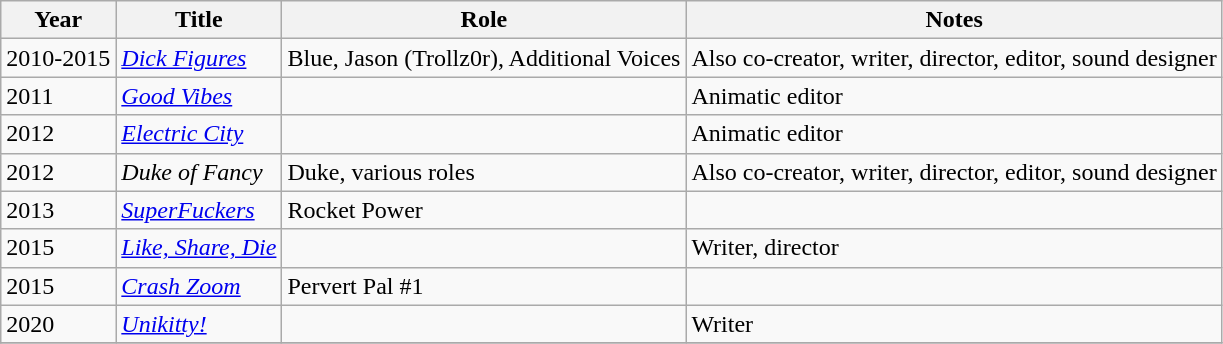<table class="wikitable">
<tr>
<th>Year</th>
<th>Title</th>
<th>Role</th>
<th>Notes</th>
</tr>
<tr>
<td>2010-2015</td>
<td><em><a href='#'>Dick Figures</a></em></td>
<td>Blue, Jason (Trollz0r), Additional Voices</td>
<td>Also co-creator, writer, director, editor, sound designer</td>
</tr>
<tr>
<td>2011</td>
<td><em><a href='#'>Good Vibes</a></em></td>
<td></td>
<td>Animatic editor</td>
</tr>
<tr>
<td>2012</td>
<td><em><a href='#'>Electric City</a></em></td>
<td></td>
<td>Animatic editor</td>
</tr>
<tr>
<td>2012</td>
<td><em>Duke of Fancy</em></td>
<td>Duke, various roles</td>
<td>Also co-creator, writer, director, editor, sound designer</td>
</tr>
<tr>
<td>2013</td>
<td><em><a href='#'>SuperFuckers</a></em></td>
<td>Rocket Power</td>
<td></td>
</tr>
<tr>
<td>2015</td>
<td><em><a href='#'>Like, Share, Die</a></em></td>
<td></td>
<td>Writer, director</td>
</tr>
<tr>
<td>2015</td>
<td><em><a href='#'>Crash Zoom</a></em></td>
<td>Pervert Pal #1</td>
<td></td>
</tr>
<tr>
<td>2020</td>
<td><em><a href='#'>Unikitty!</a></em></td>
<td></td>
<td>Writer</td>
</tr>
<tr>
</tr>
</table>
